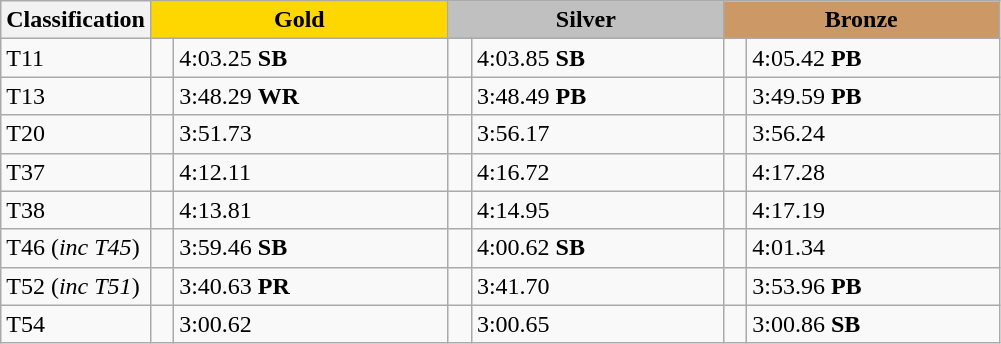<table class=wikitable style="font-size:100%">
<tr>
<th rowspan="1" width="15%">Classification</th>
<th colspan="2" style="background:gold;">Gold</th>
<th colspan="2" style="background:silver;">Silver</th>
<th colspan="2" style="background:#CC9966;">Bronze</th>
</tr>
<tr>
<td>T11 <br></td>
<td></td>
<td>4:03.25 <strong>SB</strong></td>
<td></td>
<td>4:03.85 <strong>SB</strong></td>
<td></td>
<td>4:05.42 <strong>PB</strong></td>
</tr>
<tr>
<td>T13 <br></td>
<td></td>
<td>3:48.29 <strong>WR</strong></td>
<td></td>
<td>3:48.49 <strong>PB</strong></td>
<td></td>
<td>3:49.59 <strong>PB</strong></td>
</tr>
<tr>
<td>T20 <br></td>
<td></td>
<td>3:51.73</td>
<td></td>
<td>3:56.17</td>
<td></td>
<td>3:56.24</td>
</tr>
<tr>
<td>T37 <br></td>
<td></td>
<td>4:12.11</td>
<td></td>
<td>4:16.72</td>
<td></td>
<td>4:17.28</td>
</tr>
<tr>
<td>T38 <br></td>
<td></td>
<td>4:13.81</td>
<td></td>
<td>4:14.95</td>
<td></td>
<td>4:17.19</td>
</tr>
<tr>
<td>T46 (<em>inc T45</em>) <br></td>
<td></td>
<td>3:59.46 <strong>SB</strong></td>
<td></td>
<td>4:00.62 <strong>SB</strong></td>
<td></td>
<td>4:01.34</td>
</tr>
<tr>
<td>T52 (<em>inc T51</em>) <br></td>
<td></td>
<td>3:40.63 <strong>PR</strong></td>
<td></td>
<td>3:41.70</td>
<td></td>
<td>3:53.96 <strong>PB</strong></td>
</tr>
<tr>
<td>T54 <br></td>
<td></td>
<td>3:00.62</td>
<td></td>
<td>3:00.65</td>
<td></td>
<td>3:00.86 <strong>SB</strong></td>
</tr>
</table>
